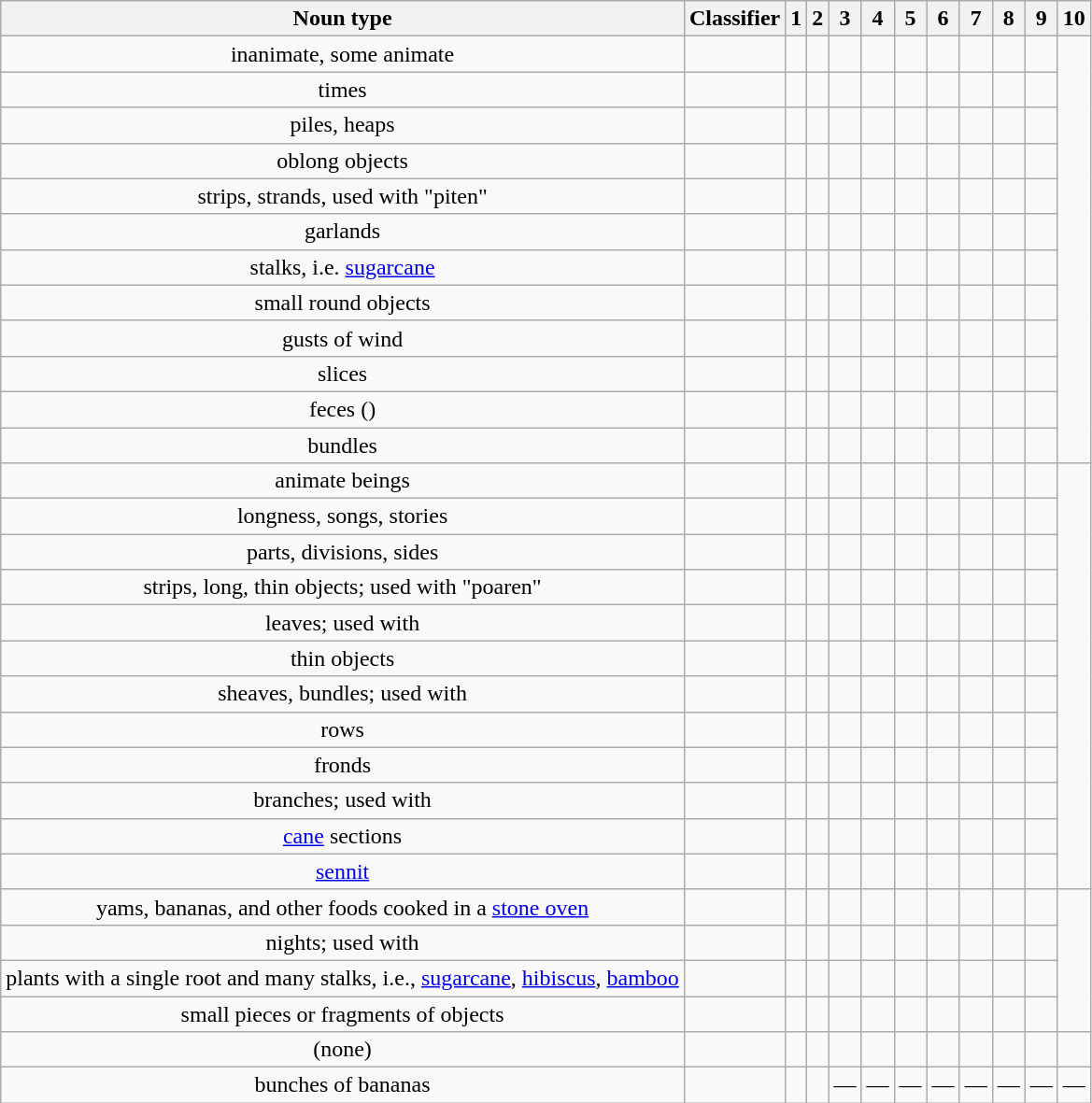<table class="wikitable" style=text-align:center>
<tr>
<th>Noun type</th>
<th>Classifier</th>
<th>1</th>
<th>2</th>
<th>3</th>
<th>4</th>
<th>5</th>
<th>6</th>
<th>7</th>
<th>8</th>
<th>9</th>
<th>10</th>
</tr>
<tr>
<td>inanimate, some animate</td>
<td></td>
<td></td>
<td></td>
<td></td>
<td></td>
<td></td>
<td></td>
<td></td>
<td></td>
<td></td>
<td rowspan=12></td>
</tr>
<tr>
<td>times</td>
<td></td>
<td></td>
<td></td>
<td></td>
<td></td>
<td></td>
<td></td>
<td></td>
<td></td>
<td></td>
</tr>
<tr>
<td>piles, heaps</td>
<td></td>
<td></td>
<td></td>
<td></td>
<td></td>
<td></td>
<td></td>
<td></td>
<td></td>
<td></td>
</tr>
<tr>
<td>oblong objects</td>
<td></td>
<td></td>
<td></td>
<td></td>
<td></td>
<td></td>
<td></td>
<td></td>
<td></td>
<td></td>
</tr>
<tr>
<td>strips, strands, used with "piten"</td>
<td></td>
<td></td>
<td></td>
<td></td>
<td></td>
<td></td>
<td></td>
<td></td>
<td></td>
<td></td>
</tr>
<tr>
<td>garlands</td>
<td></td>
<td></td>
<td></td>
<td></td>
<td></td>
<td></td>
<td></td>
<td></td>
<td></td>
<td></td>
</tr>
<tr>
<td>stalks, i.e. <a href='#'>sugarcane</a></td>
<td></td>
<td></td>
<td></td>
<td></td>
<td></td>
<td></td>
<td></td>
<td></td>
<td></td>
<td></td>
</tr>
<tr>
<td>small round objects</td>
<td></td>
<td></td>
<td></td>
<td></td>
<td></td>
<td></td>
<td></td>
<td></td>
<td></td>
<td></td>
</tr>
<tr>
<td>gusts of wind</td>
<td></td>
<td></td>
<td></td>
<td></td>
<td></td>
<td></td>
<td></td>
<td></td>
<td></td>
<td></td>
</tr>
<tr>
<td>slices</td>
<td></td>
<td></td>
<td></td>
<td></td>
<td></td>
<td></td>
<td></td>
<td></td>
<td></td>
<td></td>
</tr>
<tr>
<td>feces ()</td>
<td></td>
<td></td>
<td></td>
<td></td>
<td></td>
<td></td>
<td></td>
<td></td>
<td></td>
<td></td>
</tr>
<tr>
<td>bundles</td>
<td></td>
<td></td>
<td></td>
<td></td>
<td></td>
<td></td>
<td></td>
<td></td>
<td></td>
<td></td>
</tr>
<tr>
<td>animate beings</td>
<td></td>
<td></td>
<td></td>
<td></td>
<td></td>
<td></td>
<td></td>
<td></td>
<td></td>
<td></td>
<td rowspan=12></td>
</tr>
<tr>
<td>longness, songs, stories</td>
<td></td>
<td></td>
<td></td>
<td></td>
<td></td>
<td></td>
<td></td>
<td></td>
<td></td>
<td></td>
</tr>
<tr>
<td>parts, divisions, sides</td>
<td></td>
<td></td>
<td></td>
<td></td>
<td></td>
<td></td>
<td></td>
<td></td>
<td></td>
<td></td>
</tr>
<tr>
<td>strips, long, thin objects; used with "poaren"</td>
<td></td>
<td></td>
<td></td>
<td></td>
<td></td>
<td></td>
<td></td>
<td></td>
<td></td>
<td></td>
</tr>
<tr>
<td>leaves; used with </td>
<td></td>
<td></td>
<td></td>
<td></td>
<td></td>
<td></td>
<td></td>
<td></td>
<td></td>
<td></td>
</tr>
<tr>
<td>thin objects</td>
<td></td>
<td></td>
<td></td>
<td></td>
<td></td>
<td></td>
<td></td>
<td></td>
<td></td>
<td></td>
</tr>
<tr>
<td>sheaves, bundles; used with </td>
<td></td>
<td></td>
<td></td>
<td></td>
<td></td>
<td></td>
<td></td>
<td></td>
<td></td>
<td></td>
</tr>
<tr>
<td>rows</td>
<td></td>
<td></td>
<td></td>
<td></td>
<td></td>
<td></td>
<td></td>
<td></td>
<td></td>
<td></td>
</tr>
<tr>
<td>fronds</td>
<td></td>
<td></td>
<td></td>
<td></td>
<td></td>
<td></td>
<td></td>
<td></td>
<td></td>
<td></td>
</tr>
<tr>
<td>branches; used with </td>
<td></td>
<td></td>
<td></td>
<td></td>
<td></td>
<td></td>
<td></td>
<td></td>
<td></td>
<td></td>
</tr>
<tr>
<td><a href='#'>cane</a> sections</td>
<td></td>
<td></td>
<td></td>
<td></td>
<td></td>
<td></td>
<td></td>
<td></td>
<td></td>
</tr>
<tr>
<td><a href='#'>sennit</a></td>
<td></td>
<td></td>
<td></td>
<td></td>
<td></td>
<td></td>
<td></td>
<td></td>
<td></td>
<td></td>
</tr>
<tr>
<td>yams, bananas, and other foods cooked in a <a href='#'>stone oven</a> </td>
<td></td>
<td></td>
<td></td>
<td></td>
<td></td>
<td></td>
<td></td>
<td></td>
<td></td>
<td></td>
<td rowspan=4></td>
</tr>
<tr>
<td>nights; used with </td>
<td></td>
<td></td>
<td></td>
<td></td>
<td></td>
<td></td>
<td></td>
<td></td>
<td></td>
<td></td>
</tr>
<tr>
<td>plants with a single root and many stalks, i.e., <a href='#'>sugarcane</a>, <a href='#'>hibiscus</a>, <a href='#'>bamboo</a></td>
<td></td>
<td></td>
<td></td>
<td></td>
<td></td>
<td></td>
<td></td>
<td></td>
<td></td>
<td></td>
</tr>
<tr>
<td>small pieces or fragments of objects</td>
<td></td>
<td></td>
<td></td>
<td></td>
<td></td>
<td></td>
<td></td>
<td></td>
<td></td>
<td></td>
</tr>
<tr>
<td>(none)</td>
<td></td>
<td></td>
<td></td>
<td></td>
<td></td>
<td></td>
<td></td>
<td></td>
<td></td>
<td></td>
<td></td>
</tr>
<tr>
<td>bunches of bananas</td>
<td></td>
<td></td>
<td></td>
<td>—</td>
<td>—</td>
<td>—</td>
<td>—</td>
<td>—</td>
<td>—</td>
<td>—</td>
<td>—</td>
</tr>
</table>
